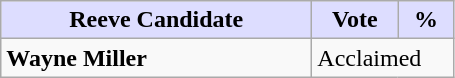<table class="wikitable">
<tr>
<th style="background:#ddf; width:200px;">Reeve Candidate</th>
<th style="background:#ddf; width:50px;">Vote</th>
<th style="background:#ddf; width:30px;">%</th>
</tr>
<tr>
<td><strong>Wayne Miller</strong></td>
<td colspan="2">Acclaimed</td>
</tr>
</table>
